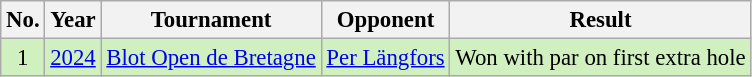<table class="wikitable" style="font-size:95%;">
<tr>
<th>No.</th>
<th>Year</th>
<th>Tournament</th>
<th>Opponent</th>
<th>Result</th>
</tr>
<tr style="background:#D0F0C0;">
<td align=center>1</td>
<td><a href='#'>2024</a></td>
<td><a href='#'>Blot Open de Bretagne</a></td>
<td> <a href='#'>Per Längfors</a></td>
<td>Won with par on first extra hole</td>
</tr>
</table>
